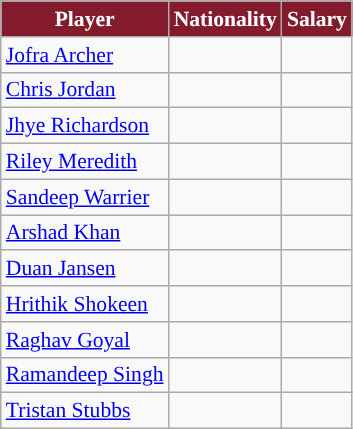<table class="wikitable" style="font-size:90%;">
<tr>
<th style="background: #841B2D;color:white">Player</th>
<th style="background: #841B2D;color:white">Nationality</th>
<th style="background: #841B2D;color:white">Salary</th>
</tr>
<tr>
<td><a href='#'>Jofra Archer</a></td>
<td></td>
<td></td>
</tr>
<tr>
<td><a href='#'>Chris Jordan</a></td>
<td></td>
<td></td>
</tr>
<tr>
<td><a href='#'>Jhye Richardson</a></td>
<td></td>
<td></td>
</tr>
<tr>
<td><a href='#'>Riley Meredith</a></td>
<td></td>
<td></td>
</tr>
<tr>
<td><a href='#'>Sandeep Warrier</a></td>
<td></td>
<td></td>
</tr>
<tr>
<td><a href='#'>Arshad Khan</a></td>
<td></td>
<td></td>
</tr>
<tr>
<td><a href='#'>Duan Jansen</a></td>
<td></td>
<td></td>
</tr>
<tr>
<td><a href='#'>Hrithik Shokeen</a></td>
<td></td>
<td></td>
</tr>
<tr>
<td><a href='#'>Raghav Goyal</a></td>
<td></td>
<td></td>
</tr>
<tr>
<td><a href='#'>Ramandeep Singh</a></td>
<td></td>
<td></td>
</tr>
<tr>
<td><a href='#'>Tristan Stubbs</a></td>
<td></td>
<td></td>
</tr>
</table>
